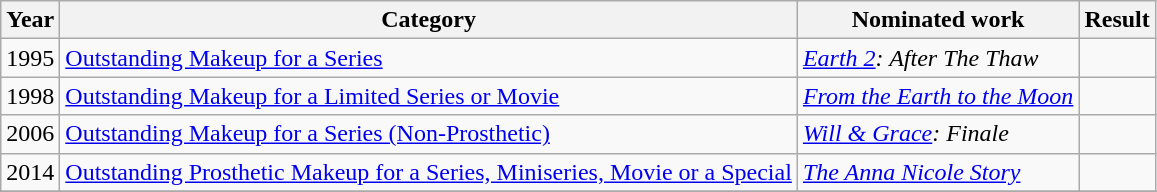<table class="wikitable sortable">
<tr>
<th>Year</th>
<th>Category</th>
<th>Nominated work</th>
<th>Result</th>
</tr>
<tr>
<td>1995</td>
<td><a href='#'>Outstanding Makeup for a Series</a></td>
<td><em><a href='#'>Earth 2</a>: After The Thaw</em></td>
<td></td>
</tr>
<tr>
<td>1998</td>
<td><a href='#'>Outstanding Makeup for a Limited Series or Movie</a></td>
<td><em><a href='#'>From the Earth to the Moon</a></em></td>
<td></td>
</tr>
<tr>
<td>2006</td>
<td><a href='#'>Outstanding Makeup for a Series (Non-Prosthetic)</a></td>
<td><em><a href='#'>Will & Grace</a>: Finale</em></td>
<td></td>
</tr>
<tr>
<td>2014</td>
<td><a href='#'>Outstanding Prosthetic Makeup for a Series, Miniseries, Movie or a Special</a></td>
<td><em><a href='#'>The Anna Nicole Story</a></em></td>
<td></td>
</tr>
<tr>
</tr>
</table>
